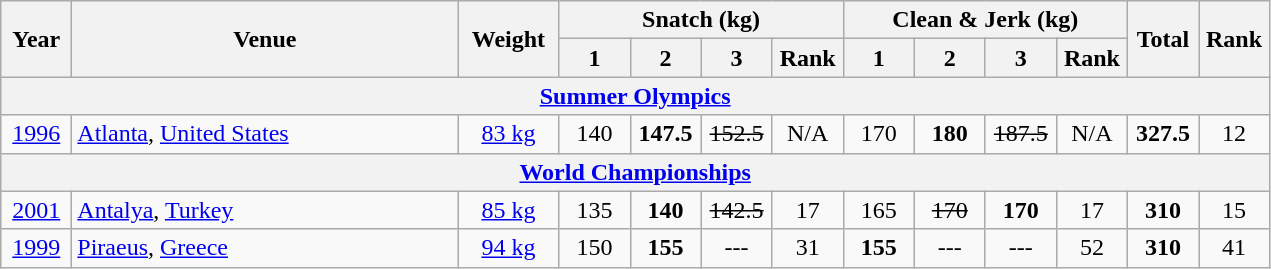<table class = "wikitable" style="text-align:center;">
<tr>
<th rowspan=2 width=40>Year</th>
<th rowspan=2 width=250>Venue</th>
<th rowspan=2 width=60>Weight</th>
<th colspan=4>Snatch (kg)</th>
<th colspan=4>Clean & Jerk (kg)</th>
<th rowspan=2 width=40>Total</th>
<th rowspan=2 width=40>Rank</th>
</tr>
<tr>
<th width=40>1</th>
<th width=40>2</th>
<th width=40>3</th>
<th width=40>Rank</th>
<th width=40>1</th>
<th width=40>2</th>
<th width=40>3</th>
<th width=40>Rank</th>
</tr>
<tr>
<th colspan=13><a href='#'>Summer Olympics</a></th>
</tr>
<tr>
<td><a href='#'>1996</a></td>
<td align=left> <a href='#'>Atlanta</a>, <a href='#'>United States</a></td>
<td><a href='#'>83 kg</a></td>
<td>140</td>
<td><strong>147.5</strong></td>
<td><s>152.5</s></td>
<td>N/A</td>
<td>170</td>
<td><strong>180</strong></td>
<td><s>187.5</s></td>
<td>N/A</td>
<td><strong>327.5</strong></td>
<td>12</td>
</tr>
<tr>
<th colspan=13><a href='#'>World Championships</a></th>
</tr>
<tr>
<td><a href='#'>2001</a></td>
<td align=left> <a href='#'>Antalya</a>, <a href='#'>Turkey</a></td>
<td><a href='#'>85 kg</a></td>
<td>135</td>
<td><strong>140</strong></td>
<td><s>142.5</s></td>
<td>17</td>
<td>165</td>
<td><s>170</s></td>
<td><strong>170</strong></td>
<td>17</td>
<td><strong>310</strong></td>
<td>15</td>
</tr>
<tr>
<td><a href='#'>1999</a></td>
<td align=left> <a href='#'>Piraeus</a>, <a href='#'>Greece</a></td>
<td><a href='#'>94 kg</a></td>
<td>150</td>
<td><strong>155</strong></td>
<td>---</td>
<td>31</td>
<td><strong>155</strong></td>
<td>---</td>
<td>---</td>
<td>52</td>
<td><strong>310</strong></td>
<td>41</td>
</tr>
</table>
